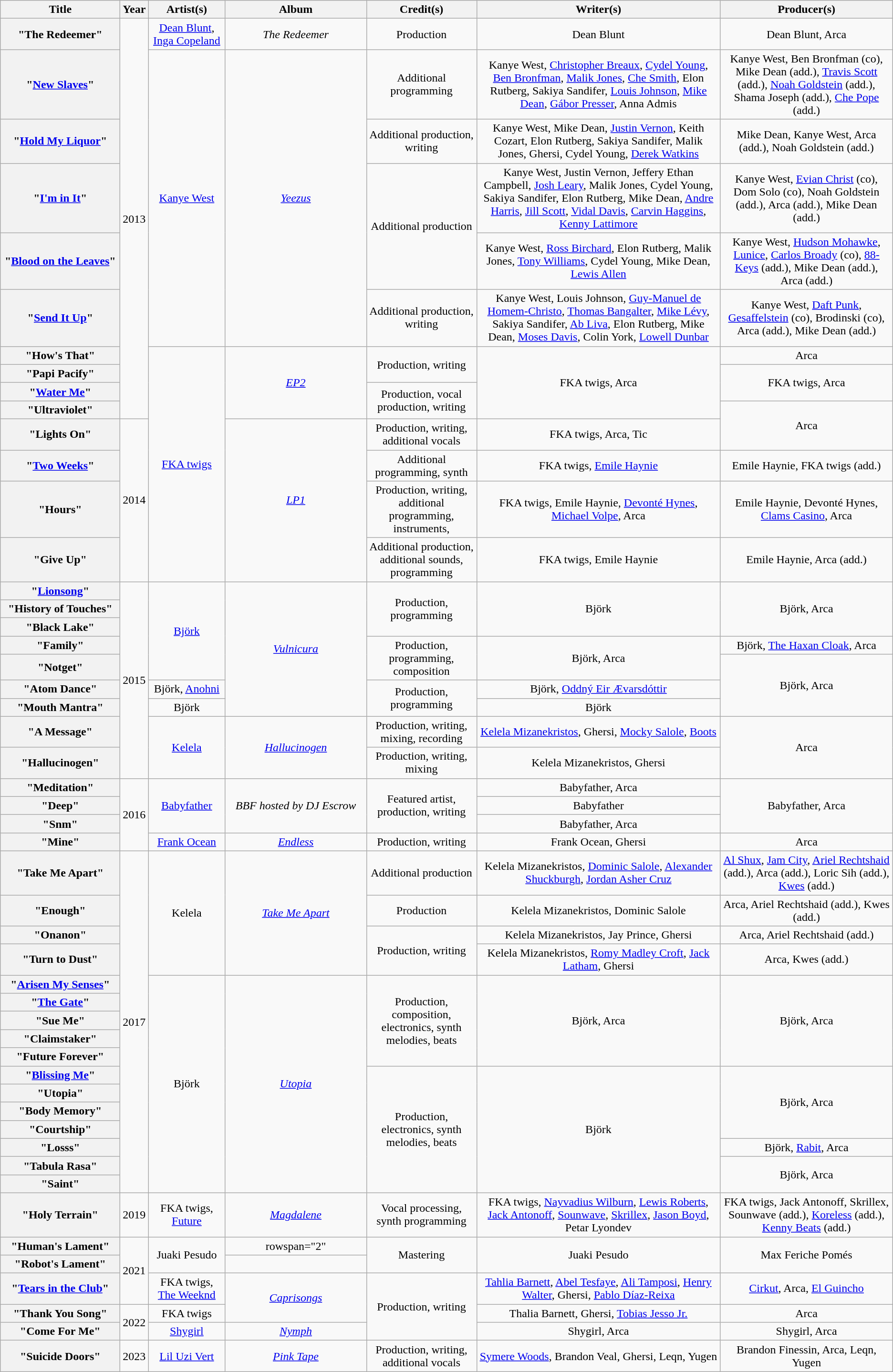<table class="wikitable plainrowheaders" style="text-align:center;">
<tr>
<th scope="col" width="160">Title</th>
<th scope="col">Year</th>
<th scope="col" width="100">Artist(s)</th>
<th scope="col" width="190">Album</th>
<th scope="col">Credit(s)</th>
<th scope="col">Writer(s)</th>
<th scope="col">Producer(s)</th>
</tr>
<tr>
<th scope="row">"The Redeemer"</th>
<td rowspan="10">2013</td>
<td><a href='#'>Dean Blunt</a>, <a href='#'>Inga Copeland</a></td>
<td><em>The Redeemer</em></td>
<td>Production</td>
<td>Dean Blunt</td>
<td>Dean Blunt, Arca</td>
</tr>
<tr>
<th scope="row">"<a href='#'>New Slaves</a>"</th>
<td rowspan="5"><a href='#'>Kanye West</a></td>
<td rowspan="5"><em><a href='#'>Yeezus</a></em></td>
<td>Additional programming</td>
<td>Kanye West, <a href='#'>Christopher Breaux</a>, <a href='#'>Cydel Young</a>, <a href='#'>Ben Bronfman</a>, <a href='#'>Malik Jones</a>, <a href='#'>Che Smith</a>, Elon Rutberg, Sakiya Sandifer, <a href='#'>Louis Johnson</a>, <a href='#'>Mike Dean</a>, <a href='#'>Gábor Presser</a>, Anna Admis</td>
<td>Kanye West, Ben Bronfman (co), Mike Dean (add.), <a href='#'>Travis Scott</a> (add.), <a href='#'>Noah Goldstein</a> (add.), Shama Joseph (add.), <a href='#'>Che Pope</a> (add.)</td>
</tr>
<tr>
<th scope="row">"<a href='#'>Hold My Liquor</a>"</th>
<td>Additional production, writing</td>
<td>Kanye West, Mike Dean, <a href='#'>Justin Vernon</a>, Keith Cozart, Elon Rutberg, Sakiya Sandifer, Malik Jones, Ghersi, Cydel Young, <a href='#'>Derek Watkins</a></td>
<td>Mike Dean, Kanye West, Arca (add.), Noah Goldstein (add.)</td>
</tr>
<tr>
<th scope="row">"<a href='#'>I'm in It</a>"</th>
<td rowspan="2">Additional production</td>
<td>Kanye West, Justin Vernon, Jeffery Ethan Campbell, <a href='#'>Josh Leary</a>, Malik Jones, Cydel Young, Sakiya Sandifer, Elon Rutberg, Mike Dean, <a href='#'>Andre Harris</a>, <a href='#'>Jill Scott</a>, <a href='#'>Vidal Davis</a>, <a href='#'>Carvin Haggins</a>, <a href='#'>Kenny Lattimore</a></td>
<td>Kanye West, <a href='#'>Evian Christ</a> (co), Dom Solo (co), Noah Goldstein (add.), Arca (add.), Mike Dean (add.)</td>
</tr>
<tr>
<th scope="row">"<a href='#'>Blood on the Leaves</a>"</th>
<td>Kanye West, <a href='#'>Ross Birchard</a>, Elon Rutberg, Malik Jones, <a href='#'>Tony Williams</a>, Cydel Young, Mike Dean, <a href='#'>Lewis Allen</a></td>
<td>Kanye West, <a href='#'>Hudson Mohawke</a>, <a href='#'>Lunice</a>, <a href='#'>Carlos Broady</a> (co), <a href='#'>88-Keys</a> (add.), Mike Dean (add.), Arca (add.)</td>
</tr>
<tr>
<th scope="row">"<a href='#'>Send It Up</a>"</th>
<td>Additional production, writing</td>
<td>Kanye West, Louis Johnson, <a href='#'>Guy-Manuel de Homem-Christo</a>, <a href='#'>Thomas Bangalter</a>, <a href='#'>Mike Lévy</a>, Sakiya Sandifer, <a href='#'>Ab Liva</a>, Elon Rutberg, Mike Dean, <a href='#'>Moses Davis</a>, Colin York, <a href='#'>Lowell Dunbar</a></td>
<td>Kanye West, <a href='#'>Daft Punk</a>, <a href='#'>Gesaffelstein</a> (co), Brodinski (co), Arca (add.), Mike Dean (add.)</td>
</tr>
<tr>
<th scope="row">"How's That"</th>
<td rowspan="8"><a href='#'>FKA twigs</a></td>
<td rowspan="4"><em><a href='#'>EP2</a></em></td>
<td rowspan="2">Production, writing</td>
<td rowspan="4">FKA twigs, Arca</td>
<td>Arca</td>
</tr>
<tr>
<th scope="row">"Papi Pacify"</th>
<td rowspan="2">FKA twigs, Arca</td>
</tr>
<tr>
<th scope="row">"<a href='#'>Water Me</a>"</th>
<td rowspan="2">Production, vocal production, writing</td>
</tr>
<tr>
<th scope="row">"Ultraviolet"</th>
<td rowspan="2">Arca</td>
</tr>
<tr>
<th scope="row">"Lights On"</th>
<td rowspan="4">2014</td>
<td rowspan="4"><em><a href='#'>LP1</a></em></td>
<td>Production, writing, additional vocals</td>
<td>FKA twigs, Arca, Tic</td>
</tr>
<tr>
<th scope="row">"<a href='#'>Two Weeks</a>"</th>
<td>Additional programming, synth</td>
<td>FKA twigs, <a href='#'>Emile Haynie</a></td>
<td>Emile Haynie, FKA twigs (add.)</td>
</tr>
<tr>
<th scope="row">"Hours"</th>
<td>Production, writing, additional programming, instruments,</td>
<td>FKA twigs, Emile Haynie, <a href='#'>Devonté Hynes</a>, <a href='#'>Michael Volpe</a>, Arca</td>
<td>Emile Haynie, Devonté Hynes, <a href='#'>Clams Casino</a>, Arca</td>
</tr>
<tr>
<th scope="row">"Give Up"</th>
<td>Additional production, additional sounds, programming</td>
<td>FKA twigs, Emile Haynie</td>
<td>Emile Haynie, Arca (add.)</td>
</tr>
<tr>
<th scope="row">"<a href='#'>Lionsong</a>"</th>
<td rowspan="9">2015</td>
<td rowspan="5"><a href='#'>Björk</a></td>
<td rowspan="7"><em><a href='#'>Vulnicura</a></em></td>
<td rowspan="3">Production, programming</td>
<td rowspan="3">Björk</td>
<td rowspan="3">Björk, Arca</td>
</tr>
<tr>
<th scope="row">"History of Touches"</th>
</tr>
<tr>
<th scope="row">"Black Lake"</th>
</tr>
<tr>
<th scope="row">"Family"</th>
<td rowspan="2">Production, programming, composition</td>
<td rowspan="2">Björk, Arca</td>
<td>Björk, <a href='#'>The Haxan Cloak</a>, Arca</td>
</tr>
<tr>
<th scope="row">"Notget"</th>
<td rowspan="3">Björk, Arca</td>
</tr>
<tr>
<th scope="row">"Atom Dance"</th>
<td>Björk, <a href='#'>Anohni</a></td>
<td rowspan="2">Production, programming</td>
<td>Björk, <a href='#'>Oddný Eir Ævarsdóttir</a></td>
</tr>
<tr>
<th scope="row">"Mouth Mantra"</th>
<td>Björk</td>
<td>Björk</td>
</tr>
<tr>
<th scope="row">"A Message"</th>
<td rowspan="2"><a href='#'>Kelela</a></td>
<td rowspan="2"><em><a href='#'>Hallucinogen</a></em></td>
<td>Production, writing, mixing, recording</td>
<td><a href='#'>Kelela Mizanekristos</a>, Ghersi, <a href='#'>Mocky Salole</a>, <a href='#'>Boots</a></td>
<td rowspan="2">Arca</td>
</tr>
<tr>
<th scope="row">"Hallucinogen"</th>
<td>Production, writing, mixing</td>
<td>Kelela Mizanekristos, Ghersi</td>
</tr>
<tr>
<th scope="row">"Meditation"</th>
<td rowspan="4">2016</td>
<td rowspan="3"><a href='#'>Babyfather</a></td>
<td rowspan="3"><em>BBF hosted by DJ Escrow</em></td>
<td rowspan="3">Featured artist, production, writing</td>
<td>Babyfather, Arca</td>
<td rowspan="3">Babyfather, Arca</td>
</tr>
<tr>
<th scope="row">"Deep"</th>
<td>Babyfather</td>
</tr>
<tr>
<th scope="row">"Snm"</th>
<td>Babyfather, Arca</td>
</tr>
<tr>
<th scope="row">"Mine"</th>
<td><a href='#'>Frank Ocean</a></td>
<td><em><a href='#'>Endless</a></em></td>
<td>Production, writing</td>
<td>Frank Ocean, Ghersi</td>
<td>Arca</td>
</tr>
<tr>
<th scope="row">"Take Me Apart"</th>
<td rowspan="16">2017</td>
<td rowspan="4">Kelela</td>
<td rowspan="4"><em><a href='#'>Take Me Apart</a></em></td>
<td>Additional production</td>
<td>Kelela Mizanekristos, <a href='#'>Dominic Salole</a>, <a href='#'>Alexander Shuckburgh</a>, <a href='#'>Jordan Asher Cruz</a></td>
<td><a href='#'>Al Shux</a>, <a href='#'>Jam City</a>, <a href='#'>Ariel Rechtshaid</a> (add.), Arca (add.), Loric Sih (add.), <a href='#'>Kwes</a> (add.)</td>
</tr>
<tr>
<th scope="row">"Enough"</th>
<td>Production</td>
<td>Kelela Mizanekristos, Dominic Salole</td>
<td>Arca, Ariel Rechtshaid (add.), Kwes (add.)</td>
</tr>
<tr>
<th scope="row">"Onanon"</th>
<td rowspan="2">Production, writing</td>
<td>Kelela Mizanekristos, Jay Prince, Ghersi</td>
<td>Arca, Ariel Rechtshaid (add.)</td>
</tr>
<tr>
<th scope="row">"Turn to Dust"</th>
<td>Kelela Mizanekristos, <a href='#'>Romy Madley Croft</a>, <a href='#'>Jack Latham</a>, Ghersi</td>
<td>Arca, Kwes (add.)</td>
</tr>
<tr>
<th scope="row">"<a href='#'>Arisen My Senses</a>"</th>
<td rowspan="12">Björk</td>
<td rowspan="12"><em><a href='#'>Utopia</a></em></td>
<td rowspan="5">Production, composition, electronics, synth melodies, beats</td>
<td rowspan="5">Björk, Arca</td>
<td rowspan="5">Björk, Arca</td>
</tr>
<tr>
<th scope="row">"<a href='#'>The Gate</a>"</th>
</tr>
<tr>
<th scope="row">"Sue Me"</th>
</tr>
<tr>
<th scope="row">"Claimstaker"</th>
</tr>
<tr>
<th scope="row">"Future Forever"</th>
</tr>
<tr>
<th scope="row">"<a href='#'>Blissing Me</a>"</th>
<td rowspan="7">Production, electronics, synth melodies, beats</td>
<td rowspan="7">Björk</td>
<td rowspan="4">Björk, Arca</td>
</tr>
<tr>
<th scope="row">"Utopia"</th>
</tr>
<tr>
<th scope="row">"Body Memory"</th>
</tr>
<tr>
<th scope="row">"Courtship"</th>
</tr>
<tr>
<th scope="row">"Losss"</th>
<td>Björk, <a href='#'>Rabit</a>, Arca</td>
</tr>
<tr>
<th scope="row">"Tabula Rasa"</th>
<td rowspan="2">Björk, Arca</td>
</tr>
<tr>
<th scope="row">"Saint"</th>
</tr>
<tr>
<th scope="row">"Holy Terrain"</th>
<td>2019</td>
<td>FKA twigs, <a href='#'>Future</a></td>
<td><em><a href='#'>Magdalene</a></em></td>
<td>Vocal processing, synth programming</td>
<td>FKA twigs, <a href='#'>Nayvadius Wilburn</a>, <a href='#'>Lewis Roberts</a>, <a href='#'>Jack Antonoff</a>, <a href='#'>Sounwave</a>, <a href='#'>Skrillex</a>, <a href='#'>Jason Boyd</a>, Petar Lyondev</td>
<td>FKA twigs, Jack Antonoff, Skrillex, Sounwave (add.), <a href='#'>Koreless</a> (add.), <a href='#'>Kenny Beats</a> (add.)</td>
</tr>
<tr>
<th scope="row">"Human's Lament"</th>
<td rowspan="3">2021</td>
<td rowspan="2">Juaki Pesudo</td>
<td>rowspan="2" </td>
<td rowspan="2">Mastering</td>
<td rowspan="2">Juaki Pesudo</td>
<td rowspan="2">Max Feriche Pomés</td>
</tr>
<tr>
<th scope="row">"Robot's Lament"</th>
</tr>
<tr>
<th scope="row">"<a href='#'>Tears in the Club</a>"</th>
<td>FKA twigs, <a href='#'>The Weeknd</a></td>
<td rowspan="2"><em><a href='#'>Caprisongs</a></em></td>
<td rowspan="3">Production, writing</td>
<td><a href='#'>Tahlia Barnett</a>, <a href='#'>Abel Tesfaye</a>, <a href='#'>Ali Tamposi</a>, <a href='#'>Henry Walter</a>, Ghersi, <a href='#'>Pablo Díaz-Reixa</a></td>
<td><a href='#'>Cirkut</a>, Arca, <a href='#'>El Guincho</a></td>
</tr>
<tr>
<th scope="row">"Thank You Song"</th>
<td rowspan="2">2022</td>
<td>FKA twigs</td>
<td>Thalia Barnett, Ghersi, <a href='#'>Tobias Jesso Jr.</a></td>
<td>Arca</td>
</tr>
<tr>
<th scope="row">"Come For Me"</th>
<td rowspan="1"><a href='#'>Shygirl</a></td>
<td rowspan="1"><em><a href='#'>Nymph</a></em></td>
<td>Shygirl, Arca</td>
<td>Shygirl, Arca</td>
</tr>
<tr>
<th scope="row">"Suicide Doors"</th>
<td>2023</td>
<td><a href='#'>Lil Uzi Vert</a></td>
<td><em><a href='#'>Pink Tape</a></em></td>
<td>Production, writing, additional vocals</td>
<td><a href='#'>Symere Woods</a>, Brandon Veal, Ghersi, Leqn, Yugen</td>
<td>Brandon Finessin, Arca, Leqn, Yugen</td>
</tr>
</table>
